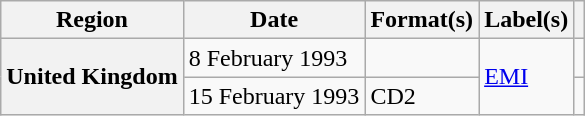<table class="wikitable plainrowheaders">
<tr>
<th scope="col">Region</th>
<th scope="col">Date</th>
<th scope="col">Format(s)</th>
<th scope="col">Label(s)</th>
<th scope="col"></th>
</tr>
<tr>
<th scope="row" rowspan="2">United Kingdom</th>
<td>8 February 1993</td>
<td></td>
<td rowspan="2"><a href='#'>EMI</a></td>
<td></td>
</tr>
<tr>
<td>15 February 1993</td>
<td>CD2</td>
<td></td>
</tr>
</table>
